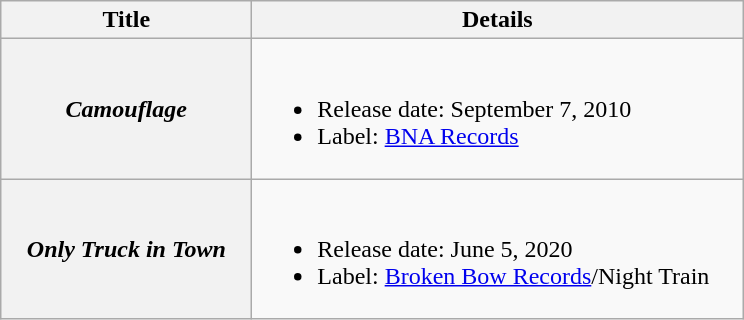<table class="wikitable plainrowheaders">
<tr>
<th style="width:10em;">Title</th>
<th style="width:20em;">Details</th>
</tr>
<tr>
<th scope="row"><em>Camouflage</em></th>
<td><br><ul><li>Release date: September 7, 2010</li><li>Label: <a href='#'>BNA Records</a></li></ul></td>
</tr>
<tr>
<th scope="row"><em>Only Truck in Town</em></th>
<td><br><ul><li>Release date: June 5, 2020</li><li>Label: <a href='#'>Broken Bow Records</a>/Night Train</li></ul></td>
</tr>
</table>
